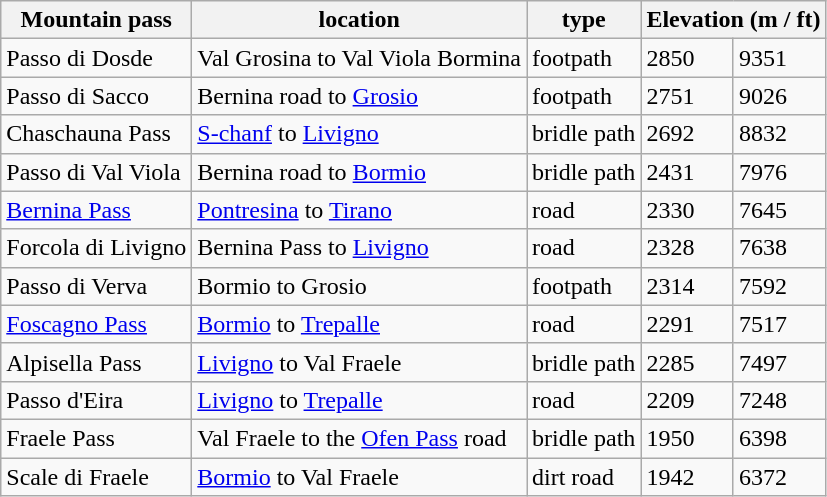<table class="wikitable sortable">
<tr>
<th>Mountain pass</th>
<th>location</th>
<th>type</th>
<th colspan=2>Elevation (m / ft)</th>
</tr>
<tr>
<td>Passo di Dosde</td>
<td>Val Grosina to Val Viola Bormina</td>
<td>footpath</td>
<td>2850</td>
<td>9351</td>
</tr>
<tr>
<td>Passo di Sacco</td>
<td>Bernina road to <a href='#'>Grosio</a></td>
<td>footpath</td>
<td>2751</td>
<td>9026</td>
</tr>
<tr>
<td>Chaschauna Pass</td>
<td><a href='#'>S-chanf</a> to <a href='#'>Livigno</a></td>
<td>bridle path</td>
<td>2692</td>
<td>8832</td>
</tr>
<tr>
<td>Passo di Val Viola</td>
<td>Bernina road to <a href='#'>Bormio</a></td>
<td>bridle path</td>
<td>2431</td>
<td>7976</td>
</tr>
<tr>
<td><a href='#'>Bernina Pass</a></td>
<td><a href='#'>Pontresina</a> to <a href='#'>Tirano</a></td>
<td>road</td>
<td>2330</td>
<td>7645</td>
</tr>
<tr>
<td>Forcola di Livigno</td>
<td>Bernina Pass to <a href='#'>Livigno</a></td>
<td>road</td>
<td>2328</td>
<td>7638</td>
</tr>
<tr>
<td>Passo di Verva</td>
<td>Bormio to Grosio</td>
<td>footpath</td>
<td>2314</td>
<td>7592</td>
</tr>
<tr>
<td><a href='#'>Foscagno Pass</a></td>
<td><a href='#'>Bormio</a> to <a href='#'>Trepalle</a></td>
<td>road</td>
<td>2291</td>
<td>7517</td>
</tr>
<tr>
<td>Alpisella Pass</td>
<td><a href='#'>Livigno</a> to Val Fraele</td>
<td>bridle path</td>
<td>2285</td>
<td>7497</td>
</tr>
<tr>
<td>Passo d'Eira</td>
<td><a href='#'>Livigno</a> to <a href='#'>Trepalle</a></td>
<td>road</td>
<td>2209</td>
<td>7248</td>
</tr>
<tr>
<td>Fraele Pass</td>
<td>Val Fraele to the <a href='#'>Ofen Pass</a> road</td>
<td>bridle path</td>
<td>1950</td>
<td>6398</td>
</tr>
<tr>
<td>Scale di Fraele</td>
<td><a href='#'>Bormio</a> to Val Fraele</td>
<td>dirt road</td>
<td>1942</td>
<td>6372</td>
</tr>
</table>
